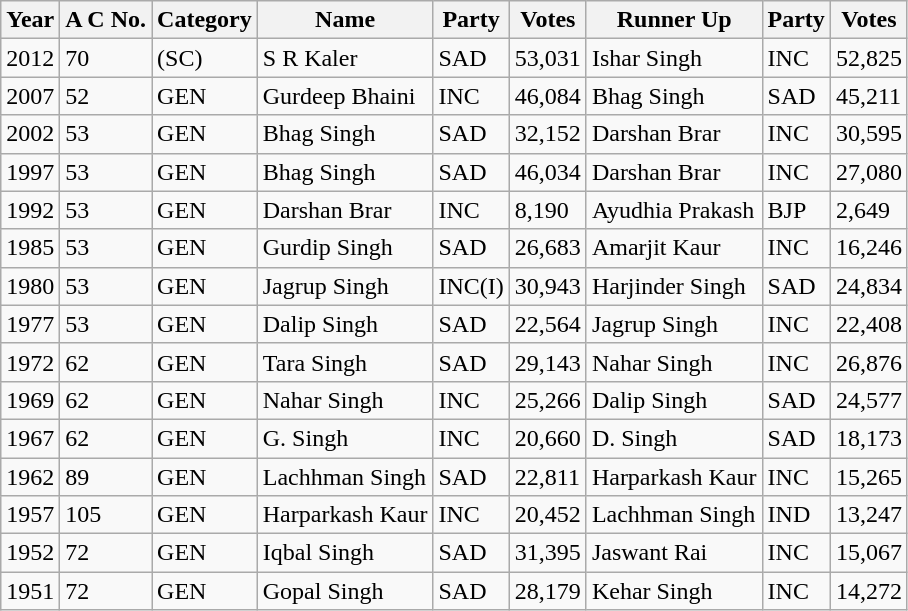<table class="wikitable sortable">
<tr>
<th>Year</th>
<th>A C No.</th>
<th>Category</th>
<th>Name</th>
<th>Party</th>
<th>Votes</th>
<th>Runner Up</th>
<th>Party</th>
<th>Votes</th>
</tr>
<tr>
<td>2012</td>
<td>70</td>
<td>(SC)</td>
<td>S R Kaler</td>
<td>SAD</td>
<td>53,031</td>
<td>Ishar Singh</td>
<td>INC</td>
<td>52,825</td>
</tr>
<tr>
<td>2007</td>
<td>52</td>
<td>GEN</td>
<td>Gurdeep Bhaini</td>
<td>INC</td>
<td>46,084</td>
<td>Bhag Singh</td>
<td>SAD</td>
<td>45,211</td>
</tr>
<tr>
<td>2002</td>
<td>53</td>
<td>GEN</td>
<td>Bhag Singh</td>
<td>SAD</td>
<td>32,152</td>
<td>Darshan Brar</td>
<td>INC</td>
<td>30,595</td>
</tr>
<tr>
<td>1997</td>
<td>53</td>
<td>GEN</td>
<td>Bhag Singh</td>
<td>SAD</td>
<td>46,034</td>
<td>Darshan Brar</td>
<td>INC</td>
<td>27,080</td>
</tr>
<tr>
<td>1992</td>
<td>53</td>
<td>GEN</td>
<td>Darshan Brar</td>
<td>INC</td>
<td>8,190</td>
<td>Ayudhia Prakash</td>
<td>BJP</td>
<td>2,649</td>
</tr>
<tr>
<td>1985</td>
<td>53</td>
<td>GEN</td>
<td>Gurdip Singh</td>
<td>SAD</td>
<td>26,683</td>
<td>Amarjit Kaur</td>
<td>INC</td>
<td>16,246</td>
</tr>
<tr>
<td>1980</td>
<td>53</td>
<td>GEN</td>
<td>Jagrup Singh</td>
<td>INC(I)</td>
<td>30,943</td>
<td>Harjinder Singh</td>
<td>SAD</td>
<td>24,834</td>
</tr>
<tr>
<td>1977</td>
<td>53</td>
<td>GEN</td>
<td>Dalip Singh</td>
<td>SAD</td>
<td>22,564</td>
<td>Jagrup Singh</td>
<td>INC</td>
<td>22,408</td>
</tr>
<tr>
<td>1972</td>
<td>62</td>
<td>GEN</td>
<td>Tara Singh</td>
<td>SAD</td>
<td>29,143</td>
<td>Nahar Singh</td>
<td>INC</td>
<td>26,876</td>
</tr>
<tr>
<td>1969</td>
<td>62</td>
<td>GEN</td>
<td>Nahar Singh</td>
<td>INC</td>
<td>25,266</td>
<td>Dalip Singh</td>
<td>SAD</td>
<td>24,577</td>
</tr>
<tr>
<td>1967</td>
<td>62</td>
<td>GEN</td>
<td>G. Singh</td>
<td>INC</td>
<td>20,660</td>
<td>D. Singh</td>
<td>SAD</td>
<td>18,173</td>
</tr>
<tr>
<td>1962</td>
<td>89</td>
<td>GEN</td>
<td>Lachhman Singh</td>
<td>SAD</td>
<td>22,811</td>
<td>Harparkash Kaur</td>
<td>INC</td>
<td>15,265</td>
</tr>
<tr>
<td>1957</td>
<td>105</td>
<td>GEN</td>
<td>Harparkash Kaur</td>
<td>INC</td>
<td>20,452</td>
<td>Lachhman Singh</td>
<td>IND</td>
<td>13,247</td>
</tr>
<tr>
<td>1952</td>
<td>72</td>
<td>GEN</td>
<td>Iqbal Singh</td>
<td>SAD</td>
<td>31,395</td>
<td>Jaswant Rai</td>
<td>INC</td>
<td>15,067</td>
</tr>
<tr>
<td>1951</td>
<td>72</td>
<td>GEN</td>
<td>Gopal Singh</td>
<td>SAD</td>
<td>28,179</td>
<td>Kehar Singh</td>
<td>INC</td>
<td>14,272</td>
</tr>
</table>
